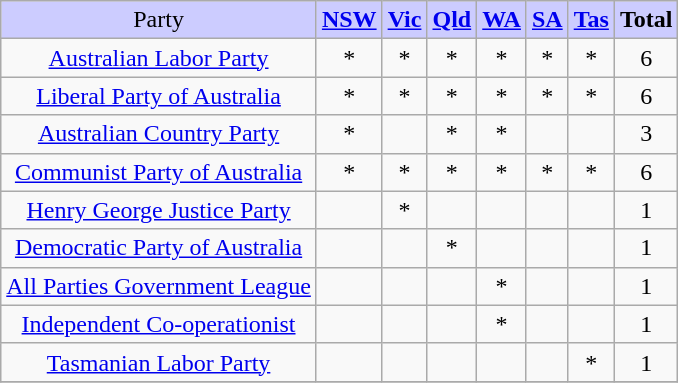<table class="wikitable" style="text-align:center">
<tr>
<td style="background:#ccf;">Party</td>
<th style="background:#ccf;"><a href='#'>NSW</a></th>
<th style="background:#ccf;"><a href='#'>Vic</a></th>
<th style="background:#ccf;"><a href='#'>Qld</a></th>
<th style="background:#ccf;"><a href='#'>WA</a></th>
<th style="background:#ccf;"><a href='#'>SA</a></th>
<th style="background:#ccf;"><a href='#'>Tas</a></th>
<th style="background:#ccf;">Total</th>
</tr>
<tr>
<td style="font-size:100%;"><a href='#'>Australian Labor Party</a></td>
<td>*</td>
<td>*</td>
<td>*</td>
<td>*</td>
<td>*</td>
<td>*</td>
<td>6</td>
</tr>
<tr>
<td style="font-size:100%;"><a href='#'>Liberal Party of Australia</a></td>
<td>*</td>
<td>*</td>
<td>*</td>
<td>*</td>
<td>*</td>
<td>*</td>
<td>6</td>
</tr>
<tr>
<td style="font-size:100%;"><a href='#'>Australian Country Party</a></td>
<td>*</td>
<td></td>
<td>*</td>
<td>*</td>
<td></td>
<td></td>
<td>3</td>
</tr>
<tr>
<td style="font-size:100%;"><a href='#'>Communist Party of Australia</a></td>
<td>*</td>
<td>*</td>
<td>*</td>
<td>*</td>
<td>*</td>
<td>*</td>
<td>6</td>
</tr>
<tr>
<td style="font-size:100%;"><a href='#'>Henry George Justice Party</a></td>
<td></td>
<td>*</td>
<td></td>
<td></td>
<td></td>
<td></td>
<td>1</td>
</tr>
<tr>
<td style="font-size:100%;"><a href='#'>Democratic Party of Australia</a></td>
<td></td>
<td></td>
<td>*</td>
<td></td>
<td></td>
<td></td>
<td>1</td>
</tr>
<tr>
<td style="font-size:100%;"><a href='#'>All Parties Government League</a></td>
<td></td>
<td></td>
<td></td>
<td>*</td>
<td></td>
<td></td>
<td>1</td>
</tr>
<tr>
<td style="font-size:100%;"><a href='#'>Independent Co-operationist</a></td>
<td></td>
<td></td>
<td></td>
<td>*</td>
<td></td>
<td></td>
<td>1</td>
</tr>
<tr>
<td style="font-size:100%;"><a href='#'>Tasmanian Labor Party</a></td>
<td></td>
<td></td>
<td></td>
<td></td>
<td></td>
<td>*</td>
<td>1</td>
</tr>
<tr>
</tr>
</table>
